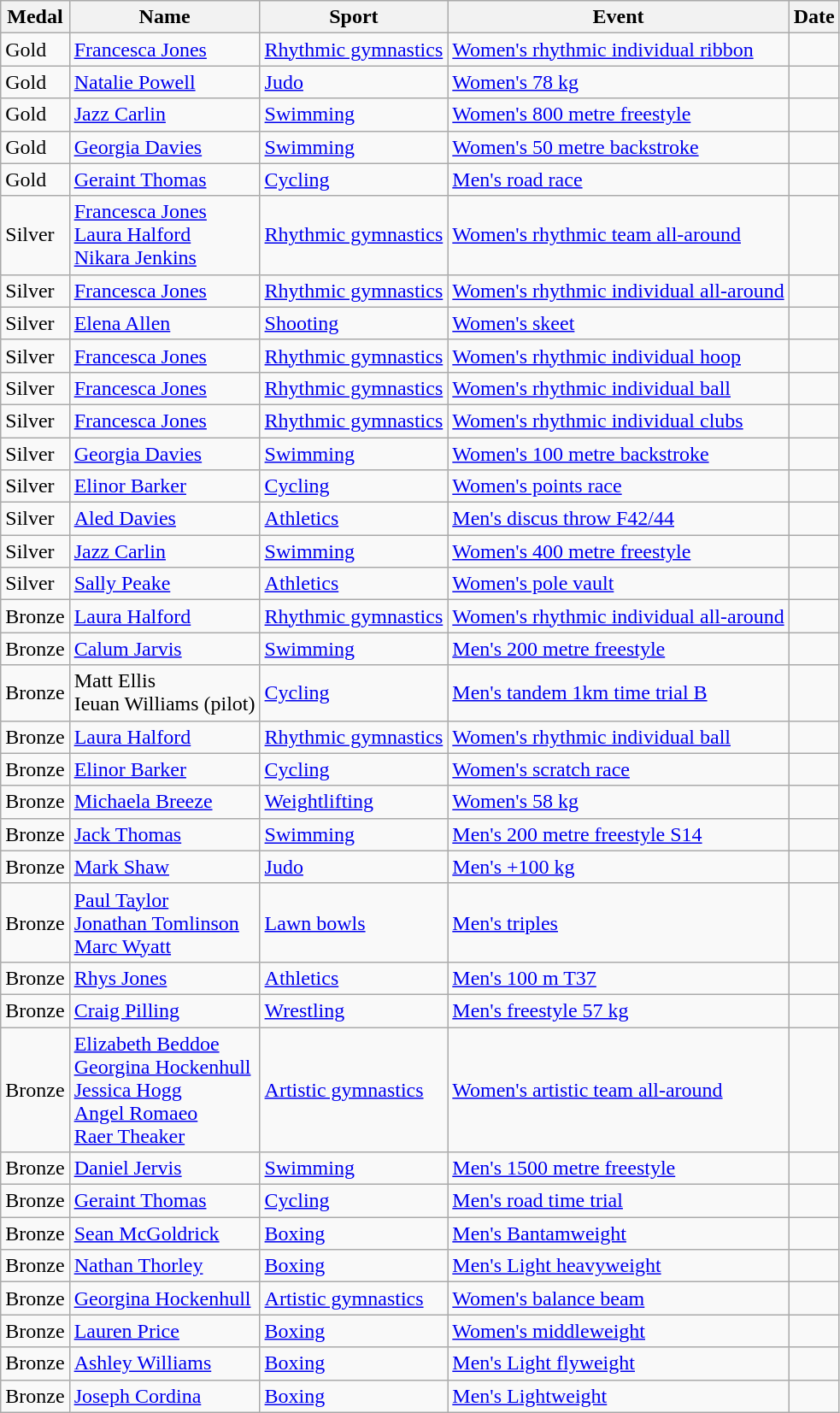<table class="wikitable sortable">
<tr>
<th>Medal</th>
<th>Name</th>
<th>Sport</th>
<th>Event</th>
<th>Date</th>
</tr>
<tr>
<td> Gold</td>
<td><a href='#'>Francesca Jones</a></td>
<td><a href='#'>Rhythmic gymnastics</a></td>
<td><a href='#'>Women's rhythmic individual ribbon</a></td>
<td></td>
</tr>
<tr>
<td> Gold</td>
<td><a href='#'>Natalie Powell</a></td>
<td><a href='#'>Judo</a></td>
<td><a href='#'>Women's 78 kg</a></td>
<td></td>
</tr>
<tr>
<td> Gold</td>
<td><a href='#'>Jazz Carlin</a></td>
<td><a href='#'>Swimming</a></td>
<td><a href='#'>Women's 800 metre freestyle</a></td>
<td></td>
</tr>
<tr>
<td> Gold</td>
<td><a href='#'>Georgia Davies</a></td>
<td><a href='#'>Swimming</a></td>
<td><a href='#'>Women's 50 metre backstroke</a></td>
<td></td>
</tr>
<tr>
<td> Gold</td>
<td><a href='#'>Geraint Thomas</a></td>
<td><a href='#'>Cycling</a></td>
<td><a href='#'>Men's road race</a></td>
<td></td>
</tr>
<tr>
<td> Silver</td>
<td><a href='#'>Francesca Jones</a><br><a href='#'>Laura Halford</a><br><a href='#'>Nikara Jenkins</a></td>
<td><a href='#'>Rhythmic gymnastics</a></td>
<td><a href='#'>Women's rhythmic team all-around</a></td>
<td></td>
</tr>
<tr>
<td> Silver</td>
<td><a href='#'>Francesca Jones</a></td>
<td><a href='#'>Rhythmic gymnastics</a></td>
<td><a href='#'>Women's rhythmic individual all-around</a></td>
<td></td>
</tr>
<tr>
<td> Silver</td>
<td><a href='#'>Elena Allen</a></td>
<td><a href='#'>Shooting</a></td>
<td><a href='#'>Women's skeet</a></td>
<td></td>
</tr>
<tr>
<td> Silver</td>
<td><a href='#'>Francesca Jones</a></td>
<td><a href='#'>Rhythmic gymnastics</a></td>
<td><a href='#'>Women's rhythmic individual hoop</a></td>
<td></td>
</tr>
<tr>
<td> Silver</td>
<td><a href='#'>Francesca Jones</a></td>
<td><a href='#'>Rhythmic gymnastics</a></td>
<td><a href='#'>Women's rhythmic individual ball</a></td>
<td></td>
</tr>
<tr>
<td> Silver</td>
<td><a href='#'>Francesca Jones</a></td>
<td><a href='#'>Rhythmic gymnastics</a></td>
<td><a href='#'>Women's rhythmic individual clubs</a></td>
<td></td>
</tr>
<tr>
<td> Silver</td>
<td><a href='#'>Georgia Davies</a></td>
<td><a href='#'>Swimming</a></td>
<td><a href='#'>Women's 100 metre backstroke</a></td>
<td></td>
</tr>
<tr>
<td> Silver</td>
<td><a href='#'>Elinor Barker</a></td>
<td><a href='#'>Cycling</a></td>
<td><a href='#'>Women's points race</a></td>
<td></td>
</tr>
<tr>
<td> Silver</td>
<td><a href='#'>Aled Davies</a></td>
<td><a href='#'>Athletics</a></td>
<td><a href='#'>Men's discus throw F42/44</a></td>
<td></td>
</tr>
<tr>
<td> Silver</td>
<td><a href='#'>Jazz Carlin</a></td>
<td><a href='#'>Swimming</a></td>
<td><a href='#'>Women's 400 metre freestyle</a></td>
<td></td>
</tr>
<tr>
<td> Silver</td>
<td><a href='#'>Sally Peake</a></td>
<td><a href='#'>Athletics</a></td>
<td><a href='#'>Women's pole vault</a></td>
<td></td>
</tr>
<tr>
<td> Bronze</td>
<td><a href='#'>Laura Halford</a></td>
<td><a href='#'>Rhythmic gymnastics</a></td>
<td><a href='#'>Women's rhythmic individual all-around</a></td>
<td></td>
</tr>
<tr>
<td> Bronze</td>
<td><a href='#'>Calum Jarvis</a></td>
<td><a href='#'>Swimming</a></td>
<td><a href='#'>Men's 200 metre freestyle</a></td>
<td></td>
</tr>
<tr>
<td> Bronze</td>
<td>Matt Ellis<br>Ieuan Williams (pilot)</td>
<td><a href='#'>Cycling</a></td>
<td><a href='#'>Men's tandem 1km time trial B</a></td>
<td></td>
</tr>
<tr>
<td> Bronze</td>
<td><a href='#'>Laura Halford</a></td>
<td><a href='#'>Rhythmic gymnastics</a></td>
<td><a href='#'>Women's rhythmic individual ball</a></td>
<td></td>
</tr>
<tr>
<td> Bronze</td>
<td><a href='#'>Elinor Barker</a></td>
<td><a href='#'>Cycling</a></td>
<td><a href='#'>Women's scratch race</a></td>
<td></td>
</tr>
<tr>
<td> Bronze</td>
<td><a href='#'>Michaela Breeze</a></td>
<td><a href='#'>Weightlifting</a></td>
<td><a href='#'>Women's 58 kg</a></td>
<td></td>
</tr>
<tr>
<td> Bronze</td>
<td><a href='#'>Jack Thomas</a></td>
<td><a href='#'>Swimming</a></td>
<td><a href='#'>Men's 200 metre freestyle S14</a></td>
<td></td>
</tr>
<tr>
<td> Bronze</td>
<td><a href='#'>Mark Shaw</a></td>
<td><a href='#'>Judo</a></td>
<td><a href='#'>Men's +100 kg</a></td>
<td></td>
</tr>
<tr>
<td> Bronze</td>
<td><a href='#'>Paul Taylor</a><br><a href='#'>Jonathan Tomlinson</a><br><a href='#'>Marc Wyatt</a></td>
<td><a href='#'>Lawn bowls</a></td>
<td><a href='#'>Men's triples</a></td>
<td></td>
</tr>
<tr>
<td> Bronze</td>
<td><a href='#'>Rhys Jones</a></td>
<td><a href='#'>Athletics</a></td>
<td><a href='#'>Men's 100 m T37</a></td>
<td></td>
</tr>
<tr>
<td> Bronze</td>
<td><a href='#'>Craig Pilling</a></td>
<td><a href='#'>Wrestling</a></td>
<td><a href='#'>Men's freestyle 57 kg</a></td>
<td></td>
</tr>
<tr>
<td> Bronze</td>
<td><a href='#'>Elizabeth Beddoe</a><br><a href='#'>Georgina Hockenhull</a><br><a href='#'>Jessica Hogg</a><br><a href='#'>Angel Romaeo</a><br><a href='#'>Raer Theaker</a></td>
<td><a href='#'>Artistic gymnastics</a></td>
<td><a href='#'>Women's artistic team all-around</a></td>
<td></td>
</tr>
<tr>
<td> Bronze</td>
<td><a href='#'>Daniel Jervis</a></td>
<td><a href='#'>Swimming</a></td>
<td><a href='#'>Men's 1500 metre freestyle</a></td>
<td></td>
</tr>
<tr>
<td> Bronze</td>
<td><a href='#'>Geraint Thomas</a></td>
<td><a href='#'>Cycling</a></td>
<td><a href='#'>Men's road time trial</a></td>
<td></td>
</tr>
<tr>
<td> Bronze</td>
<td><a href='#'>Sean McGoldrick</a></td>
<td><a href='#'>Boxing</a></td>
<td><a href='#'>Men's Bantamweight</a></td>
<td></td>
</tr>
<tr>
<td> Bronze</td>
<td><a href='#'>Nathan Thorley</a></td>
<td><a href='#'>Boxing</a></td>
<td><a href='#'>Men's Light heavyweight</a></td>
<td></td>
</tr>
<tr>
<td> Bronze</td>
<td><a href='#'>Georgina Hockenhull</a></td>
<td><a href='#'>Artistic gymnastics</a></td>
<td><a href='#'>Women's balance beam</a></td>
<td></td>
</tr>
<tr>
<td> Bronze</td>
<td><a href='#'>Lauren Price</a></td>
<td><a href='#'>Boxing</a></td>
<td><a href='#'>Women's middleweight</a></td>
<td></td>
</tr>
<tr>
<td> Bronze</td>
<td><a href='#'>Ashley Williams</a></td>
<td><a href='#'>Boxing</a></td>
<td><a href='#'>Men's Light flyweight</a></td>
<td></td>
</tr>
<tr>
<td> Bronze</td>
<td><a href='#'>Joseph Cordina</a></td>
<td><a href='#'>Boxing</a></td>
<td><a href='#'>Men's Lightweight</a></td>
<td></td>
</tr>
</table>
